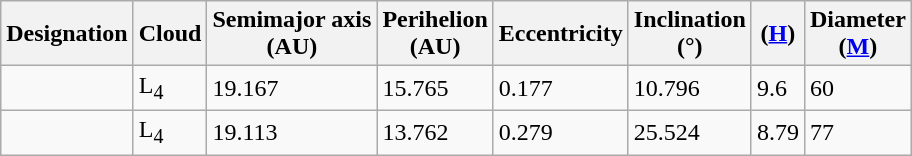<table class="wikitable sortable">
<tr>
<th>Designation</th>
<th>Cloud</th>
<th>Semimajor axis<br>(AU)</th>
<th>Perihelion<br>(AU)</th>
<th>Eccentricity</th>
<th>Inclination<br>(°)</th>
<th>(<a href='#'>H</a>)</th>
<th>Diameter<br>(<a href='#'>M</a>)</th>
</tr>
<tr>
<td></td>
<td>L<sub>4</sub></td>
<td>19.167</td>
<td>15.765</td>
<td>0.177</td>
<td>10.796</td>
<td>9.6</td>
<td>60</td>
</tr>
<tr>
<td></td>
<td>L<sub>4</sub></td>
<td>19.113</td>
<td>13.762</td>
<td>0.279</td>
<td>25.524</td>
<td>8.79</td>
<td>77</td>
</tr>
</table>
